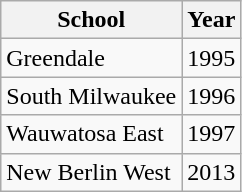<table class="wikitable">
<tr>
<th>School</th>
<th>Year</th>
</tr>
<tr>
<td>Greendale</td>
<td>1995</td>
</tr>
<tr>
<td>South Milwaukee</td>
<td>1996</td>
</tr>
<tr>
<td>Wauwatosa East</td>
<td>1997</td>
</tr>
<tr>
<td>New Berlin West</td>
<td>2013</td>
</tr>
</table>
